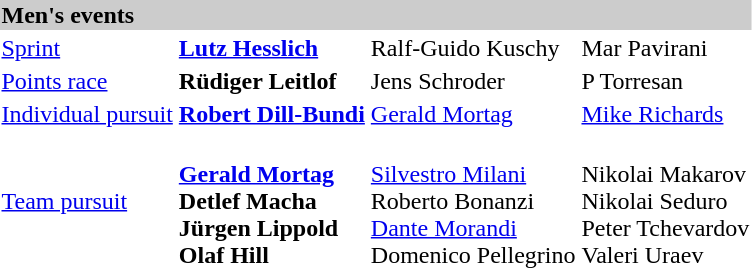<table>
<tr bgcolor="#cccccc">
<td colspan=4><strong>Men's events</strong></td>
</tr>
<tr>
<td><a href='#'>Sprint</a><br></td>
<td><strong><a href='#'>Lutz Hesslich</a><br><small></small></strong></td>
<td>Ralf-Guido Kuschy<br><small></small></td>
<td>Mar Pavirani<br><small></small></td>
</tr>
<tr>
<td><a href='#'>Points race</a><br></td>
<td><strong>Rüdiger Leitlof<br><small></small></strong></td>
<td>Jens Schroder<br><small></small></td>
<td>P Torresan<br><small></small></td>
</tr>
<tr>
<td><a href='#'>Individual pursuit</a><br></td>
<td><strong><a href='#'>Robert Dill-Bundi</a><br><small></small></strong></td>
<td><a href='#'>Gerald Mortag</a><br><small></small></td>
<td><a href='#'>Mike Richards</a><br><small></small></td>
</tr>
<tr>
<td><a href='#'>Team pursuit</a><br></td>
<td><strong><br><a href='#'>Gerald Mortag</a><br>Detlef Macha<br>Jürgen Lippold<br>Olaf Hill</strong></td>
<td><br><a href='#'>Silvestro Milani</a><br>Roberto Bonanzi<br><a href='#'>Dante Morandi</a><br>Domenico Pellegrino</td>
<td><br>Nikolai Makarov<br>Nikolai Seduro<br>Peter Tchevardov<br>Valeri Uraev</td>
</tr>
</table>
